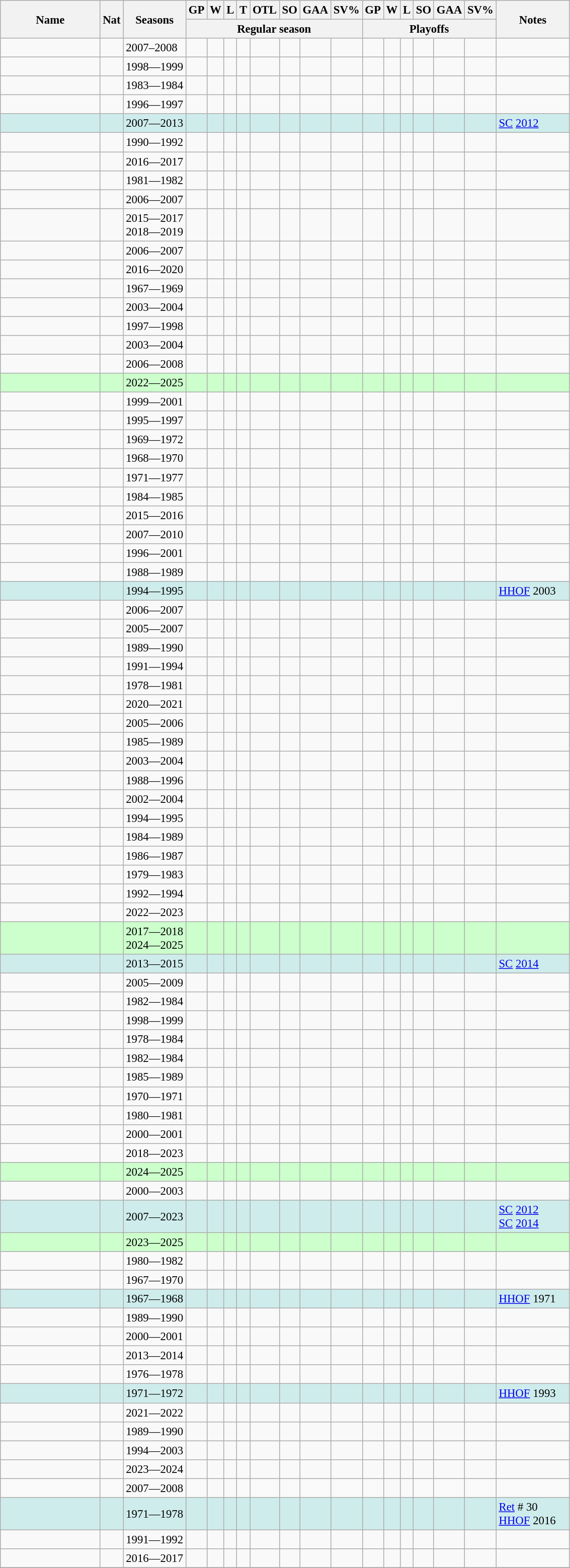<table class="wikitable sortable" style="text-align:left; font-size:95%">
<tr>
<th rowspan="2" width="125px">Name</th>
<th rowspan="2">Nat</th>
<th rowspan="2">Seasons</th>
<th>GP</th>
<th>W</th>
<th>L</th>
<th>T</th>
<th>OTL</th>
<th>SO</th>
<th>GAA</th>
<th>SV%</th>
<th>GP</th>
<th>W</th>
<th>L</th>
<th>SO</th>
<th>GAA</th>
<th>SV%</th>
<th rowspan="2" width="90px" class="unsortable">Notes</th>
</tr>
<tr class="unsortable">
<th colspan="8">Regular season</th>
<th colspan="6">Playoffs</th>
</tr>
<tr>
<td></td>
<td></td>
<td>2007–2008</td>
<td></td>
<td></td>
<td></td>
<td></td>
<td></td>
<td></td>
<td></td>
<td></td>
<td></td>
<td></td>
<td></td>
<td></td>
<td></td>
<td></td>
<td></td>
</tr>
<tr>
<td></td>
<td></td>
<td>1998—1999</td>
<td></td>
<td></td>
<td></td>
<td></td>
<td></td>
<td></td>
<td></td>
<td></td>
<td></td>
<td></td>
<td></td>
<td></td>
<td></td>
<td></td>
<td></td>
</tr>
<tr>
<td></td>
<td></td>
<td>1983—1984</td>
<td></td>
<td></td>
<td></td>
<td></td>
<td></td>
<td></td>
<td></td>
<td></td>
<td></td>
<td></td>
<td></td>
<td></td>
<td></td>
<td></td>
<td></td>
</tr>
<tr>
<td></td>
<td></td>
<td>1996—1997</td>
<td></td>
<td></td>
<td></td>
<td></td>
<td></td>
<td></td>
<td></td>
<td></td>
<td></td>
<td></td>
<td></td>
<td></td>
<td></td>
<td></td>
<td></td>
</tr>
<tr bgcolor=#CFECEC>
<td></td>
<td></td>
<td>2007—2013</td>
<td></td>
<td></td>
<td></td>
<td></td>
<td></td>
<td></td>
<td></td>
<td></td>
<td></td>
<td></td>
<td></td>
<td></td>
<td></td>
<td></td>
<td><a href='#'>SC</a> <a href='#'>2012</a></td>
</tr>
<tr>
<td></td>
<td></td>
<td>1990—1992</td>
<td></td>
<td></td>
<td></td>
<td></td>
<td></td>
<td></td>
<td></td>
<td></td>
<td></td>
<td></td>
<td></td>
<td></td>
<td></td>
<td></td>
<td></td>
</tr>
<tr>
<td></td>
<td></td>
<td>2016—2017</td>
<td></td>
<td></td>
<td></td>
<td></td>
<td></td>
<td></td>
<td></td>
<td></td>
<td></td>
<td></td>
<td></td>
<td></td>
<td></td>
<td></td>
<td></td>
</tr>
<tr>
<td></td>
<td></td>
<td>1981—1982</td>
<td></td>
<td></td>
<td></td>
<td></td>
<td></td>
<td></td>
<td></td>
<td></td>
<td></td>
<td></td>
<td></td>
<td></td>
<td></td>
<td></td>
<td></td>
</tr>
<tr>
<td></td>
<td></td>
<td>2006—2007</td>
<td></td>
<td></td>
<td></td>
<td></td>
<td></td>
<td></td>
<td></td>
<td></td>
<td></td>
<td></td>
<td></td>
<td></td>
<td></td>
<td></td>
<td></td>
</tr>
<tr>
<td></td>
<td></td>
<td>2015—2017<br>2018—2019</td>
<td></td>
<td></td>
<td></td>
<td></td>
<td></td>
<td></td>
<td></td>
<td></td>
<td></td>
<td></td>
<td></td>
<td></td>
<td></td>
<td></td>
<td></td>
</tr>
<tr>
<td></td>
<td></td>
<td>2006—2007</td>
<td></td>
<td></td>
<td></td>
<td></td>
<td></td>
<td></td>
<td></td>
<td></td>
<td></td>
<td></td>
<td></td>
<td></td>
<td></td>
<td></td>
<td></td>
</tr>
<tr>
<td></td>
<td></td>
<td>2016—2020</td>
<td></td>
<td></td>
<td></td>
<td></td>
<td></td>
<td></td>
<td></td>
<td></td>
<td></td>
<td></td>
<td></td>
<td></td>
<td></td>
<td></td>
<td></td>
</tr>
<tr>
<td></td>
<td></td>
<td>1967—1969</td>
<td></td>
<td></td>
<td></td>
<td></td>
<td></td>
<td></td>
<td></td>
<td></td>
<td></td>
<td></td>
<td></td>
<td></td>
<td></td>
<td></td>
<td></td>
</tr>
<tr>
<td></td>
<td></td>
<td>2003—2004</td>
<td></td>
<td></td>
<td></td>
<td></td>
<td></td>
<td></td>
<td></td>
<td></td>
<td></td>
<td></td>
<td></td>
<td></td>
<td></td>
<td></td>
<td></td>
</tr>
<tr>
<td></td>
<td></td>
<td>1997—1998</td>
<td></td>
<td></td>
<td></td>
<td></td>
<td></td>
<td></td>
<td></td>
<td></td>
<td></td>
<td></td>
<td></td>
<td></td>
<td></td>
<td></td>
<td></td>
</tr>
<tr>
<td></td>
<td></td>
<td>2003—2004</td>
<td></td>
<td></td>
<td></td>
<td></td>
<td></td>
<td></td>
<td></td>
<td></td>
<td></td>
<td></td>
<td></td>
<td></td>
<td></td>
<td></td>
<td></td>
</tr>
<tr>
<td></td>
<td></td>
<td>2006—2008</td>
<td></td>
<td></td>
<td></td>
<td></td>
<td></td>
<td></td>
<td></td>
<td></td>
<td></td>
<td></td>
<td></td>
<td></td>
<td></td>
<td></td>
<td></td>
</tr>
<tr bgcolor=#CCFFCC>
<td></td>
<td></td>
<td>2022—2025</td>
<td></td>
<td></td>
<td></td>
<td></td>
<td></td>
<td></td>
<td></td>
<td></td>
<td></td>
<td></td>
<td></td>
<td></td>
<td></td>
<td></td>
<td></td>
</tr>
<tr>
<td></td>
<td></td>
<td>1999—2001</td>
<td></td>
<td></td>
<td></td>
<td></td>
<td></td>
<td></td>
<td></td>
<td></td>
<td></td>
<td></td>
<td></td>
<td></td>
<td></td>
<td></td>
<td></td>
</tr>
<tr>
<td></td>
<td></td>
<td>1995—1997</td>
<td></td>
<td></td>
<td></td>
<td></td>
<td></td>
<td></td>
<td></td>
<td></td>
<td></td>
<td></td>
<td></td>
<td></td>
<td></td>
<td></td>
<td></td>
</tr>
<tr>
<td></td>
<td></td>
<td>1969—1972</td>
<td></td>
<td></td>
<td></td>
<td></td>
<td></td>
<td></td>
<td></td>
<td></td>
<td></td>
<td></td>
<td></td>
<td></td>
<td></td>
<td></td>
<td></td>
</tr>
<tr>
<td></td>
<td></td>
<td>1968—1970</td>
<td></td>
<td></td>
<td></td>
<td></td>
<td></td>
<td></td>
<td></td>
<td></td>
<td></td>
<td></td>
<td></td>
<td></td>
<td></td>
<td></td>
<td></td>
</tr>
<tr>
<td></td>
<td></td>
<td>1971—1977</td>
<td></td>
<td></td>
<td></td>
<td></td>
<td></td>
<td></td>
<td></td>
<td></td>
<td></td>
<td></td>
<td></td>
<td></td>
<td></td>
<td></td>
<td></td>
</tr>
<tr>
<td></td>
<td></td>
<td>1984—1985</td>
<td></td>
<td></td>
<td></td>
<td></td>
<td></td>
<td></td>
<td></td>
<td></td>
<td></td>
<td></td>
<td></td>
<td></td>
<td></td>
<td></td>
<td></td>
</tr>
<tr>
<td></td>
<td></td>
<td>2015—2016</td>
<td></td>
<td></td>
<td></td>
<td></td>
<td></td>
<td></td>
<td></td>
<td></td>
<td></td>
<td></td>
<td></td>
<td></td>
<td></td>
<td></td>
<td></td>
</tr>
<tr>
<td></td>
<td></td>
<td>2007—2010</td>
<td></td>
<td></td>
<td></td>
<td></td>
<td></td>
<td></td>
<td></td>
<td></td>
<td></td>
<td></td>
<td></td>
<td></td>
<td></td>
<td></td>
<td></td>
</tr>
<tr>
<td></td>
<td></td>
<td>1996—2001</td>
<td></td>
<td></td>
<td></td>
<td></td>
<td></td>
<td></td>
<td></td>
<td></td>
<td></td>
<td></td>
<td></td>
<td></td>
<td></td>
<td></td>
<td></td>
</tr>
<tr>
<td></td>
<td></td>
<td>1988—1989</td>
<td></td>
<td></td>
<td></td>
<td></td>
<td></td>
<td></td>
<td></td>
<td></td>
<td></td>
<td></td>
<td></td>
<td></td>
<td></td>
<td></td>
<td></td>
</tr>
<tr bgcolor=#CFECEC>
<td></td>
<td></td>
<td>1994—1995</td>
<td></td>
<td></td>
<td></td>
<td></td>
<td></td>
<td></td>
<td></td>
<td></td>
<td></td>
<td></td>
<td></td>
<td></td>
<td></td>
<td></td>
<td><a href='#'>HHOF</a> 2003</td>
</tr>
<tr>
<td></td>
<td></td>
<td>2006—2007</td>
<td></td>
<td></td>
<td></td>
<td></td>
<td></td>
<td></td>
<td></td>
<td></td>
<td></td>
<td></td>
<td></td>
<td></td>
<td></td>
<td></td>
<td></td>
</tr>
<tr>
<td></td>
<td></td>
<td>2005—2007</td>
<td></td>
<td></td>
<td></td>
<td></td>
<td></td>
<td></td>
<td></td>
<td></td>
<td></td>
<td></td>
<td></td>
<td></td>
<td></td>
<td></td>
<td></td>
</tr>
<tr>
<td></td>
<td></td>
<td>1989—1990</td>
<td></td>
<td></td>
<td></td>
<td></td>
<td></td>
<td></td>
<td></td>
<td></td>
<td></td>
<td></td>
<td></td>
<td></td>
<td></td>
<td></td>
<td></td>
</tr>
<tr>
<td></td>
<td></td>
<td>1991—1994</td>
<td></td>
<td></td>
<td></td>
<td></td>
<td></td>
<td></td>
<td></td>
<td></td>
<td></td>
<td></td>
<td></td>
<td></td>
<td></td>
<td></td>
<td></td>
</tr>
<tr>
<td></td>
<td></td>
<td>1978—1981</td>
<td></td>
<td></td>
<td></td>
<td></td>
<td></td>
<td></td>
<td></td>
<td></td>
<td></td>
<td></td>
<td></td>
<td></td>
<td></td>
<td></td>
<td></td>
</tr>
<tr>
<td></td>
<td></td>
<td>2020—2021</td>
<td></td>
<td></td>
<td></td>
<td></td>
<td></td>
<td></td>
<td></td>
<td></td>
<td></td>
<td></td>
<td></td>
<td></td>
<td></td>
<td></td>
<td></td>
</tr>
<tr>
<td></td>
<td></td>
<td>2005—2006</td>
<td></td>
<td></td>
<td></td>
<td></td>
<td></td>
<td></td>
<td></td>
<td></td>
<td></td>
<td></td>
<td></td>
<td></td>
<td></td>
<td></td>
<td></td>
</tr>
<tr>
<td></td>
<td></td>
<td>1985—1989</td>
<td></td>
<td></td>
<td></td>
<td></td>
<td></td>
<td></td>
<td></td>
<td></td>
<td></td>
<td></td>
<td></td>
<td></td>
<td></td>
<td></td>
<td></td>
</tr>
<tr>
<td></td>
<td></td>
<td>2003—2004</td>
<td></td>
<td></td>
<td></td>
<td></td>
<td></td>
<td></td>
<td></td>
<td></td>
<td></td>
<td></td>
<td></td>
<td></td>
<td></td>
<td></td>
<td></td>
</tr>
<tr>
<td></td>
<td></td>
<td>1988—1996</td>
<td></td>
<td></td>
<td></td>
<td></td>
<td></td>
<td></td>
<td></td>
<td></td>
<td></td>
<td></td>
<td></td>
<td></td>
<td></td>
<td></td>
<td></td>
</tr>
<tr>
<td></td>
<td></td>
<td>2002—2004</td>
<td></td>
<td></td>
<td></td>
<td></td>
<td></td>
<td></td>
<td></td>
<td></td>
<td></td>
<td></td>
<td></td>
<td></td>
<td></td>
<td></td>
<td></td>
</tr>
<tr>
<td></td>
<td></td>
<td>1994—1995</td>
<td></td>
<td></td>
<td></td>
<td></td>
<td></td>
<td></td>
<td></td>
<td></td>
<td></td>
<td></td>
<td></td>
<td></td>
<td></td>
<td></td>
<td></td>
</tr>
<tr>
<td></td>
<td></td>
<td>1984—1989</td>
<td></td>
<td></td>
<td></td>
<td></td>
<td></td>
<td></td>
<td></td>
<td></td>
<td></td>
<td></td>
<td></td>
<td></td>
<td></td>
<td></td>
<td></td>
</tr>
<tr>
<td></td>
<td></td>
<td>1986—1987</td>
<td></td>
<td></td>
<td></td>
<td></td>
<td></td>
<td></td>
<td></td>
<td></td>
<td></td>
<td></td>
<td></td>
<td></td>
<td></td>
<td></td>
<td></td>
</tr>
<tr>
<td></td>
<td></td>
<td>1979—1983</td>
<td></td>
<td></td>
<td></td>
<td></td>
<td></td>
<td></td>
<td></td>
<td></td>
<td></td>
<td></td>
<td></td>
<td></td>
<td></td>
<td></td>
<td></td>
</tr>
<tr>
<td></td>
<td></td>
<td>1992—1994</td>
<td></td>
<td></td>
<td></td>
<td></td>
<td></td>
<td></td>
<td></td>
<td></td>
<td></td>
<td></td>
<td></td>
<td></td>
<td></td>
<td></td>
<td></td>
</tr>
<tr>
<td></td>
<td></td>
<td>2022—2023</td>
<td></td>
<td></td>
<td></td>
<td></td>
<td></td>
<td></td>
<td></td>
<td></td>
<td></td>
<td></td>
<td></td>
<td></td>
<td></td>
<td></td>
<td></td>
</tr>
<tr bgcolor=#CCFFCC>
<td></td>
<td></td>
<td>2017—2018<br>2024—2025</td>
<td></td>
<td></td>
<td></td>
<td></td>
<td></td>
<td></td>
<td></td>
<td></td>
<td></td>
<td></td>
<td></td>
<td></td>
<td></td>
<td></td>
<td></td>
</tr>
<tr bgcolor=#CFECEC>
<td></td>
<td></td>
<td>2013—2015</td>
<td></td>
<td></td>
<td></td>
<td></td>
<td></td>
<td></td>
<td></td>
<td></td>
<td></td>
<td></td>
<td></td>
<td></td>
<td></td>
<td></td>
<td><a href='#'>SC</a> <a href='#'>2014</a></td>
</tr>
<tr>
<td></td>
<td></td>
<td>2005—2009</td>
<td></td>
<td></td>
<td></td>
<td></td>
<td></td>
<td></td>
<td></td>
<td></td>
<td></td>
<td></td>
<td></td>
<td></td>
<td></td>
<td></td>
<td></td>
</tr>
<tr>
<td></td>
<td></td>
<td>1982—1984</td>
<td></td>
<td></td>
<td></td>
<td></td>
<td></td>
<td></td>
<td></td>
<td></td>
<td></td>
<td></td>
<td></td>
<td></td>
<td></td>
<td></td>
<td></td>
</tr>
<tr>
<td></td>
<td></td>
<td>1998—1999</td>
<td></td>
<td></td>
<td></td>
<td></td>
<td></td>
<td></td>
<td></td>
<td></td>
<td></td>
<td></td>
<td></td>
<td></td>
<td></td>
<td></td>
<td></td>
</tr>
<tr>
<td></td>
<td></td>
<td>1978—1984</td>
<td></td>
<td></td>
<td></td>
<td></td>
<td></td>
<td></td>
<td></td>
<td></td>
<td></td>
<td></td>
<td></td>
<td></td>
<td></td>
<td></td>
<td></td>
</tr>
<tr>
<td></td>
<td></td>
<td>1982—1984</td>
<td></td>
<td></td>
<td></td>
<td></td>
<td></td>
<td></td>
<td></td>
<td></td>
<td></td>
<td></td>
<td></td>
<td></td>
<td></td>
<td></td>
<td></td>
</tr>
<tr>
<td></td>
<td></td>
<td>1985—1989</td>
<td></td>
<td></td>
<td></td>
<td></td>
<td></td>
<td></td>
<td></td>
<td></td>
<td></td>
<td></td>
<td></td>
<td></td>
<td></td>
<td></td>
<td></td>
</tr>
<tr>
<td></td>
<td></td>
<td>1970—1971</td>
<td></td>
<td></td>
<td></td>
<td></td>
<td></td>
<td></td>
<td></td>
<td></td>
<td></td>
<td></td>
<td></td>
<td></td>
<td></td>
<td></td>
<td></td>
</tr>
<tr>
<td></td>
<td></td>
<td>1980—1981</td>
<td></td>
<td></td>
<td></td>
<td></td>
<td></td>
<td></td>
<td></td>
<td></td>
<td></td>
<td></td>
<td></td>
<td></td>
<td></td>
<td></td>
<td></td>
</tr>
<tr>
<td></td>
<td></td>
<td>2000—2001</td>
<td></td>
<td></td>
<td></td>
<td></td>
<td></td>
<td></td>
<td></td>
<td></td>
<td></td>
<td></td>
<td></td>
<td></td>
<td></td>
<td></td>
<td></td>
</tr>
<tr>
<td></td>
<td></td>
<td>2018—2023</td>
<td></td>
<td></td>
<td></td>
<td></td>
<td></td>
<td></td>
<td></td>
<td></td>
<td></td>
<td></td>
<td></td>
<td></td>
<td></td>
<td></td>
<td></td>
</tr>
<tr bgcolor=#CCFFCC>
<td></td>
<td></td>
<td>2024—2025</td>
<td></td>
<td></td>
<td></td>
<td></td>
<td></td>
<td></td>
<td></td>
<td></td>
<td></td>
<td></td>
<td></td>
<td></td>
<td></td>
<td></td>
<td></td>
</tr>
<tr>
<td></td>
<td></td>
<td>2000—2003</td>
<td></td>
<td></td>
<td></td>
<td></td>
<td></td>
<td></td>
<td></td>
<td></td>
<td></td>
<td></td>
<td></td>
<td></td>
<td></td>
<td></td>
<td></td>
</tr>
<tr bgcolor="#CFECEC">
<td></td>
<td></td>
<td>2007—2023</td>
<td></td>
<td></td>
<td></td>
<td></td>
<td></td>
<td></td>
<td></td>
<td></td>
<td></td>
<td></td>
<td></td>
<td></td>
<td></td>
<td></td>
<td><a href='#'>SC</a> <a href='#'>2012</a><br><a href='#'>SC</a> <a href='#'>2014</a></td>
</tr>
<tr bgcolor=#CCFFCC>
<td></td>
<td></td>
<td>2023—2025</td>
<td></td>
<td></td>
<td></td>
<td></td>
<td></td>
<td></td>
<td></td>
<td></td>
<td></td>
<td></td>
<td></td>
<td></td>
<td></td>
<td></td>
<td></td>
</tr>
<tr>
<td></td>
<td></td>
<td>1980—1982</td>
<td></td>
<td></td>
<td></td>
<td></td>
<td></td>
<td></td>
<td></td>
<td></td>
<td></td>
<td></td>
<td></td>
<td></td>
<td></td>
<td></td>
<td></td>
</tr>
<tr>
<td></td>
<td></td>
<td>1967—1970</td>
<td></td>
<td></td>
<td></td>
<td></td>
<td></td>
<td></td>
<td></td>
<td></td>
<td></td>
<td></td>
<td></td>
<td></td>
<td></td>
<td></td>
<td></td>
</tr>
<tr bgcolor=#CFECEC>
<td></td>
<td></td>
<td>1967—1968</td>
<td></td>
<td></td>
<td></td>
<td></td>
<td></td>
<td></td>
<td></td>
<td></td>
<td></td>
<td></td>
<td></td>
<td></td>
<td></td>
<td></td>
<td><a href='#'>HHOF</a> 1971</td>
</tr>
<tr>
<td></td>
<td></td>
<td>1989—1990</td>
<td></td>
<td></td>
<td></td>
<td></td>
<td></td>
<td></td>
<td></td>
<td></td>
<td></td>
<td></td>
<td></td>
<td></td>
<td></td>
<td></td>
<td></td>
</tr>
<tr>
<td></td>
<td></td>
<td>2000—2001</td>
<td></td>
<td></td>
<td></td>
<td></td>
<td></td>
<td></td>
<td></td>
<td></td>
<td></td>
<td></td>
<td></td>
<td></td>
<td></td>
<td></td>
<td></td>
</tr>
<tr>
<td></td>
<td></td>
<td>2013—2014</td>
<td></td>
<td></td>
<td></td>
<td></td>
<td></td>
<td></td>
<td></td>
<td></td>
<td></td>
<td></td>
<td></td>
<td></td>
<td></td>
<td></td>
<td></td>
</tr>
<tr g>
<td></td>
<td></td>
<td>1976—1978</td>
<td></td>
<td></td>
<td></td>
<td></td>
<td></td>
<td></td>
<td></td>
<td></td>
<td></td>
<td></td>
<td></td>
<td></td>
<td></td>
<td></td>
<td></td>
</tr>
<tr bgcolor=#CFECEC>
<td></td>
<td></td>
<td>1971—1972</td>
<td></td>
<td></td>
<td></td>
<td></td>
<td></td>
<td></td>
<td></td>
<td></td>
<td></td>
<td></td>
<td></td>
<td></td>
<td></td>
<td></td>
<td><a href='#'>HHOF</a> 1993</td>
</tr>
<tr>
<td></td>
<td></td>
<td>2021—2022</td>
<td></td>
<td></td>
<td></td>
<td></td>
<td></td>
<td></td>
<td></td>
<td></td>
<td></td>
<td></td>
<td></td>
<td></td>
<td></td>
<td></td>
<td></td>
</tr>
<tr>
<td></td>
<td></td>
<td>1989—1990</td>
<td></td>
<td></td>
<td></td>
<td></td>
<td></td>
<td></td>
<td></td>
<td></td>
<td></td>
<td></td>
<td></td>
<td></td>
<td></td>
<td></td>
<td></td>
</tr>
<tr>
<td></td>
<td></td>
<td>1994—2003</td>
<td></td>
<td></td>
<td></td>
<td></td>
<td></td>
<td></td>
<td></td>
<td></td>
<td></td>
<td></td>
<td></td>
<td></td>
<td></td>
<td></td>
<td></td>
</tr>
<tr>
<td></td>
<td></td>
<td>2023—2024</td>
<td></td>
<td></td>
<td></td>
<td></td>
<td></td>
<td></td>
<td></td>
<td></td>
<td></td>
<td></td>
<td></td>
<td></td>
<td></td>
<td></td>
<td></td>
</tr>
<tr>
<td></td>
<td></td>
<td>2007—2008</td>
<td></td>
<td></td>
<td></td>
<td></td>
<td></td>
<td></td>
<td></td>
<td></td>
<td></td>
<td></td>
<td></td>
<td></td>
<td></td>
<td></td>
<td></td>
</tr>
<tr bgcolor=#CFECEC>
<td></td>
<td></td>
<td>1971—1978</td>
<td></td>
<td></td>
<td></td>
<td></td>
<td></td>
<td></td>
<td></td>
<td></td>
<td></td>
<td></td>
<td></td>
<td></td>
<td></td>
<td></td>
<td><a href='#'>Ret</a> # 30<br><a href='#'>HHOF</a> 2016</td>
</tr>
<tr>
<td></td>
<td></td>
<td>1991—1992</td>
<td></td>
<td></td>
<td></td>
<td></td>
<td></td>
<td></td>
<td></td>
<td></td>
<td></td>
<td></td>
<td></td>
<td></td>
<td></td>
<td></td>
<td></td>
</tr>
<tr>
<td></td>
<td></td>
<td>2016—2017</td>
<td></td>
<td></td>
<td></td>
<td></td>
<td></td>
<td></td>
<td></td>
<td></td>
<td></td>
<td></td>
<td></td>
<td></td>
<td></td>
<td></td>
<td></td>
</tr>
<tr>
</tr>
</table>
